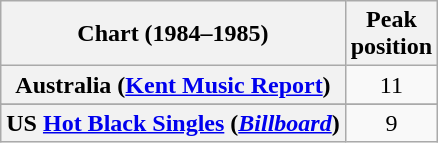<table class="wikitable sortable plainrowheaders">
<tr>
<th scope="col">Chart (1984–1985)</th>
<th scope="col">Peak<br>position</th>
</tr>
<tr>
<th scope="row">Australia (<a href='#'>Kent Music Report</a>)</th>
<td align="center">11</td>
</tr>
<tr>
</tr>
<tr>
</tr>
<tr>
</tr>
<tr>
</tr>
<tr>
</tr>
<tr>
</tr>
<tr>
</tr>
<tr>
<th scope="row">US <a href='#'>Hot Black Singles</a> (<em><a href='#'>Billboard</a></em>)</th>
<td align="center">9</td>
</tr>
</table>
